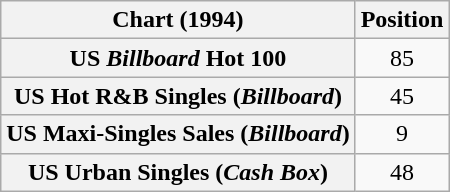<table class="wikitable sortable plainrowheaders" style="text-align:center">
<tr>
<th>Chart (1994)</th>
<th>Position</th>
</tr>
<tr>
<th scope="row">US <em>Billboard</em> Hot 100</th>
<td>85</td>
</tr>
<tr>
<th scope="row">US Hot R&B Singles (<em>Billboard</em>)</th>
<td>45</td>
</tr>
<tr>
<th scope="row">US Maxi-Singles Sales (<em>Billboard</em>)</th>
<td>9</td>
</tr>
<tr>
<th scope="row">US Urban Singles (<em>Cash Box</em>)</th>
<td>48</td>
</tr>
</table>
